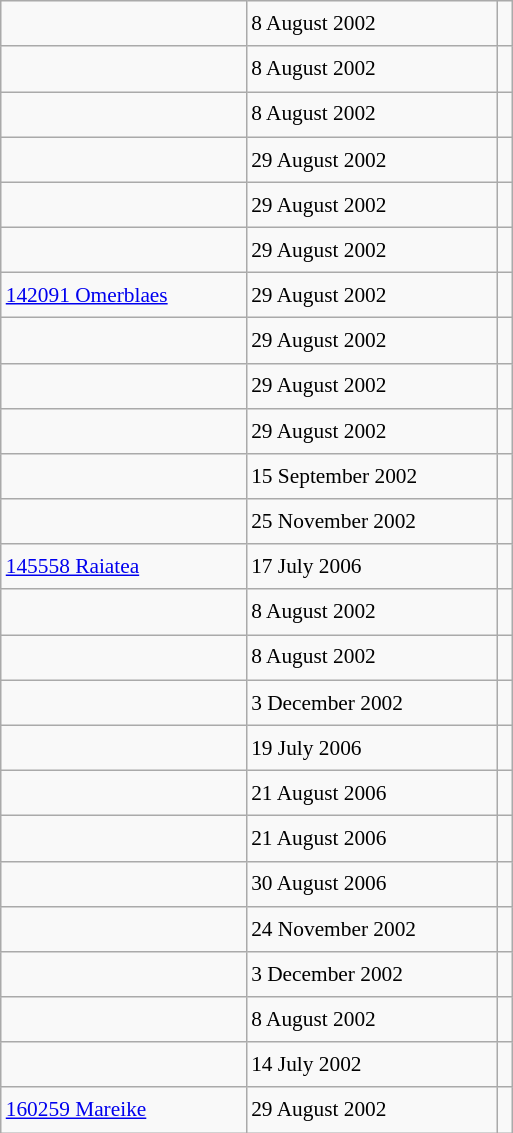<table class="wikitable" style="font-size: 89%; float: left; width: 24em; margin-right: 1em; line-height: 1.65em">
<tr>
<td></td>
<td>8 August 2002</td>
<td><small></small></td>
</tr>
<tr>
<td></td>
<td>8 August 2002</td>
<td><small></small></td>
</tr>
<tr>
<td></td>
<td>8 August 2002</td>
<td><small></small></td>
</tr>
<tr>
<td></td>
<td>29 August 2002</td>
<td><small></small></td>
</tr>
<tr>
<td></td>
<td>29 August 2002</td>
<td><small></small></td>
</tr>
<tr>
<td></td>
<td>29 August 2002</td>
<td><small></small></td>
</tr>
<tr>
<td><a href='#'>142091 Omerblaes</a></td>
<td>29 August 2002</td>
<td><small></small></td>
</tr>
<tr>
<td></td>
<td>29 August 2002</td>
<td><small></small></td>
</tr>
<tr>
<td></td>
<td>29 August 2002</td>
<td><small></small></td>
</tr>
<tr>
<td></td>
<td>29 August 2002</td>
<td><small></small></td>
</tr>
<tr>
<td></td>
<td>15 September 2002</td>
<td><small></small></td>
</tr>
<tr>
<td></td>
<td>25 November 2002</td>
<td><small></small></td>
</tr>
<tr>
<td><a href='#'>145558 Raiatea</a></td>
<td>17 July 2006</td>
<td><small></small></td>
</tr>
<tr>
<td></td>
<td>8 August 2002</td>
<td><small></small></td>
</tr>
<tr>
<td></td>
<td>8 August 2002</td>
<td><small></small></td>
</tr>
<tr>
<td></td>
<td>3 December 2002</td>
<td><small></small></td>
</tr>
<tr>
<td></td>
<td>19 July 2006</td>
<td><small></small></td>
</tr>
<tr>
<td></td>
<td>21 August 2006</td>
<td><small></small></td>
</tr>
<tr>
<td></td>
<td>21 August 2006</td>
<td><small></small></td>
</tr>
<tr>
<td></td>
<td>30 August 2006</td>
<td><small></small></td>
</tr>
<tr>
<td></td>
<td>24 November 2002</td>
<td><small></small></td>
</tr>
<tr>
<td></td>
<td>3 December 2002</td>
<td><small></small></td>
</tr>
<tr>
<td></td>
<td>8 August 2002</td>
<td><small></small></td>
</tr>
<tr>
<td></td>
<td>14 July 2002</td>
<td><small></small></td>
</tr>
<tr>
<td><a href='#'>160259 Mareike</a></td>
<td>29 August 2002</td>
<td><small></small></td>
</tr>
</table>
